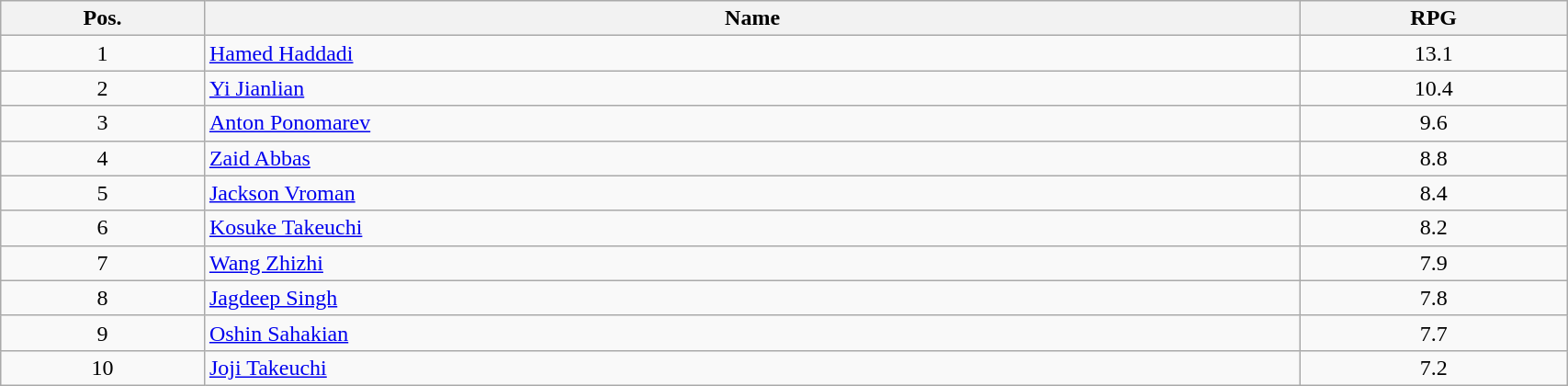<table class=wikitable width="90%">
<tr>
<th width="13%">Pos.</th>
<th width="70%">Name</th>
<th width="17%">RPG</th>
</tr>
<tr>
<td align=center>1</td>
<td> <a href='#'>Hamed Haddadi</a></td>
<td align=center>13.1</td>
</tr>
<tr>
<td align=center>2</td>
<td> <a href='#'>Yi Jianlian</a></td>
<td align=center>10.4</td>
</tr>
<tr>
<td align=center>3</td>
<td> <a href='#'>Anton Ponomarev</a></td>
<td align=center>9.6</td>
</tr>
<tr>
<td align=center>4</td>
<td> <a href='#'>Zaid Abbas</a></td>
<td align=center>8.8</td>
</tr>
<tr>
<td align=center>5</td>
<td> <a href='#'>Jackson Vroman</a></td>
<td align=center>8.4</td>
</tr>
<tr>
<td align=center>6</td>
<td> <a href='#'>Kosuke Takeuchi</a></td>
<td align=center>8.2</td>
</tr>
<tr>
<td align=center>7</td>
<td> <a href='#'>Wang Zhizhi</a></td>
<td align=center>7.9</td>
</tr>
<tr>
<td align=center>8</td>
<td> <a href='#'>Jagdeep Singh</a></td>
<td align=center>7.8</td>
</tr>
<tr>
<td align=center>9</td>
<td> <a href='#'>Oshin Sahakian</a></td>
<td align=center>7.7</td>
</tr>
<tr>
<td align=center>10</td>
<td> <a href='#'>Joji Takeuchi</a></td>
<td align=center>7.2</td>
</tr>
</table>
